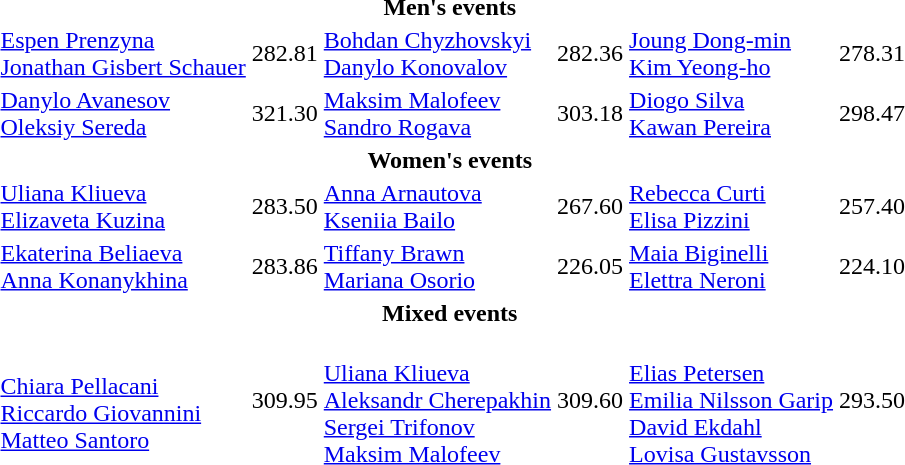<table>
<tr>
<th colspan=7>Men's events</th>
</tr>
<tr>
<td></td>
<td><a href='#'>Espen Prenzyna</a><br><a href='#'>Jonathan Gisbert Schauer</a><br></td>
<td>282.81</td>
<td><a href='#'>Bohdan Chyzhovskyi</a><br><a href='#'>Danylo Konovalov</a><br></td>
<td>282.36</td>
<td><a href='#'>Joung Dong-min</a><br><a href='#'>Kim Yeong-ho</a><br></td>
<td>278.31</td>
</tr>
<tr>
<td></td>
<td><a href='#'>Danylo Avanesov</a><br><a href='#'>Oleksiy Sereda</a><br></td>
<td>321.30</td>
<td><a href='#'>Maksim Malofeev</a><br><a href='#'>Sandro Rogava</a><br></td>
<td>303.18</td>
<td><a href='#'>Diogo Silva</a><br><a href='#'>Kawan Pereira</a><br></td>
<td>298.47</td>
</tr>
<tr>
<th colspan=7>Women's events</th>
</tr>
<tr>
<td></td>
<td><a href='#'>Uliana Kliueva</a><br><a href='#'>Elizaveta Kuzina</a><br></td>
<td>283.50</td>
<td><a href='#'>Anna Arnautova</a><br><a href='#'>Kseniia Bailo</a><br></td>
<td>267.60</td>
<td><a href='#'>Rebecca Curti</a><br><a href='#'>Elisa Pizzini</a><br></td>
<td>257.40</td>
</tr>
<tr>
<td></td>
<td><a href='#'>Ekaterina Beliaeva</a><br><a href='#'>Anna Konanykhina</a><br></td>
<td>283.86</td>
<td><a href='#'>Tiffany Brawn</a><br><a href='#'>Mariana Osorio</a><br></td>
<td>226.05</td>
<td><a href='#'>Maia Biginelli</a><br><a href='#'>Elettra Neroni</a><br></td>
<td>224.10</td>
</tr>
<tr>
<th colspan=7>Mixed events</th>
</tr>
<tr>
<td></td>
<td><br><a href='#'>Chiara Pellacani</a><br><a href='#'>Riccardo Giovannini</a><br><a href='#'>Matteo Santoro</a></td>
<td>309.95</td>
<td><br><a href='#'>Uliana Kliueva</a><br><a href='#'>Aleksandr Cherepakhin</a><br><a href='#'>Sergei Trifonov</a><br><a href='#'>Maksim Malofeev</a></td>
<td>309.60</td>
<td><br><a href='#'>Elias Petersen</a><br><a href='#'>Emilia Nilsson Garip</a><br><a href='#'>David Ekdahl</a><br><a href='#'>Lovisa Gustavsson</a></td>
<td>293.50</td>
</tr>
</table>
